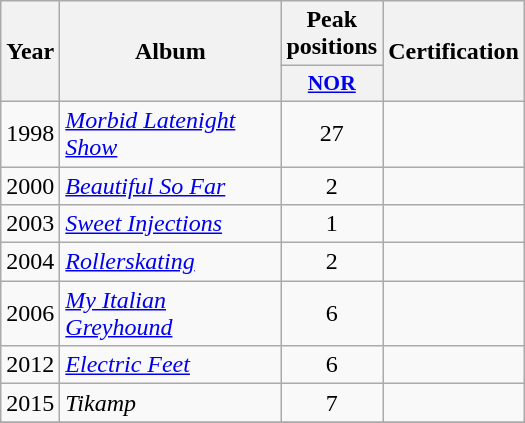<table class="wikitable">
<tr>
<th align="center" rowspan="2" width="10">Year</th>
<th align="center" rowspan="2" width="140">Album</th>
<th align="center" colspan="1" width="20">Peak positions</th>
<th align="center" rowspan="2" width="70">Certification</th>
</tr>
<tr>
<th scope="col" style="width:3em;font-size:90%;"><a href='#'>NOR</a><br></th>
</tr>
<tr>
<td style="text-align:center;">1998</td>
<td><em><a href='#'>Morbid Latenight Show</a></em></td>
<td style="text-align:center;">27</td>
<td style="text-align:center;"></td>
</tr>
<tr>
<td style="text-align:center;">2000</td>
<td><em><a href='#'>Beautiful So Far</a></em></td>
<td style="text-align:center;">2</td>
<td style="text-align:center;"></td>
</tr>
<tr>
<td style="text-align:center;">2003</td>
<td><em><a href='#'>Sweet Injections</a></em></td>
<td style="text-align:center;">1</td>
<td style="text-align:center;"></td>
</tr>
<tr>
<td style="text-align:center;">2004</td>
<td><em><a href='#'>Rollerskating</a></em></td>
<td style="text-align:center;">2</td>
<td style="text-align:center;"></td>
</tr>
<tr>
<td style="text-align:center;">2006</td>
<td><em><a href='#'>My Italian Greyhound</a></em></td>
<td style="text-align:center;">6</td>
<td style="text-align:center;"></td>
</tr>
<tr>
<td style="text-align:center;">2012</td>
<td><em><a href='#'>Electric Feet</a></em></td>
<td style="text-align:center;">6</td>
<td style="text-align:center;"></td>
</tr>
<tr>
<td style="text-align:center;">2015</td>
<td><em>Tikamp</em></td>
<td style="text-align:center;">7</td>
<td style="text-align:center;"></td>
</tr>
<tr>
</tr>
</table>
